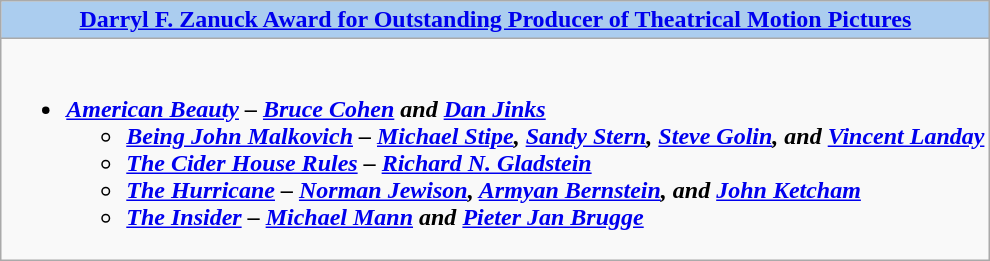<table class=wikitable style="width="100%">
<tr>
<th colspan="2" style="background:#abcdef;"><a href='#'>Darryl F. Zanuck Award for Outstanding Producer of Theatrical Motion Pictures</a></th>
</tr>
<tr>
<td colspan="2" style="vertical-align:top;"><br><ul><li><strong><em><a href='#'>American Beauty</a><em> – <a href='#'>Bruce Cohen</a> and <a href='#'>Dan Jinks</a><strong><ul><li></em><a href='#'>Being John Malkovich</a><em> – <a href='#'>Michael Stipe</a>, <a href='#'>Sandy Stern</a>, <a href='#'>Steve Golin</a>, and <a href='#'>Vincent Landay</a></li><li></em><a href='#'>The Cider House Rules</a><em> – <a href='#'>Richard N. Gladstein</a></li><li></em><a href='#'>The Hurricane</a><em> – <a href='#'>Norman Jewison</a>, <a href='#'>Armyan Bernstein</a>, and <a href='#'>John Ketcham</a></li><li></em><a href='#'>The Insider</a><em> – <a href='#'>Michael Mann</a> and <a href='#'>Pieter Jan Brugge</a></li></ul></li></ul></td>
</tr>
</table>
